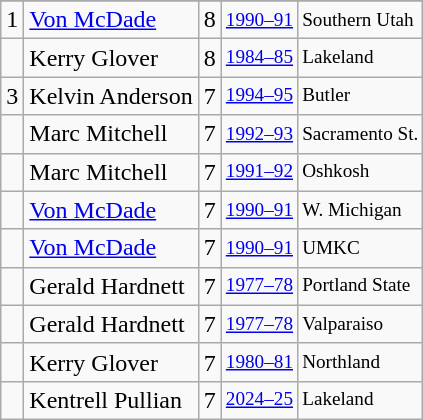<table class="wikitable">
<tr>
</tr>
<tr>
<td>1</td>
<td><a href='#'>Von McDade</a></td>
<td>8</td>
<td style="font-size:80%;"><a href='#'>1990–91</a></td>
<td style="font-size:80%;">Southern Utah</td>
</tr>
<tr>
<td></td>
<td>Kerry Glover</td>
<td>8</td>
<td style="font-size:80%;"><a href='#'>1984–85</a></td>
<td style="font-size:80%;">Lakeland</td>
</tr>
<tr>
<td>3</td>
<td>Kelvin Anderson</td>
<td>7</td>
<td style="font-size:80%;"><a href='#'>1994–95</a></td>
<td style="font-size:80%;">Butler</td>
</tr>
<tr>
<td></td>
<td>Marc Mitchell</td>
<td>7</td>
<td style="font-size:80%;"><a href='#'>1992–93</a></td>
<td style="font-size:80%;">Sacramento St.</td>
</tr>
<tr>
<td></td>
<td>Marc Mitchell</td>
<td>7</td>
<td style="font-size:80%;"><a href='#'>1991–92</a></td>
<td style="font-size:80%;">Oshkosh</td>
</tr>
<tr>
<td></td>
<td><a href='#'>Von McDade</a></td>
<td>7</td>
<td style="font-size:80%;"><a href='#'>1990–91</a></td>
<td style="font-size:80%;">W. Michigan</td>
</tr>
<tr>
<td></td>
<td><a href='#'>Von McDade</a></td>
<td>7</td>
<td style="font-size:80%;"><a href='#'>1990–91</a></td>
<td style="font-size:80%;">UMKC</td>
</tr>
<tr>
<td></td>
<td>Gerald Hardnett</td>
<td>7</td>
<td style="font-size:80%;"><a href='#'>1977–78</a></td>
<td style="font-size:80%;">Portland State</td>
</tr>
<tr>
<td></td>
<td>Gerald Hardnett</td>
<td>7</td>
<td style="font-size:80%;"><a href='#'>1977–78</a></td>
<td style="font-size:80%;">Valparaiso</td>
</tr>
<tr>
<td></td>
<td>Kerry Glover</td>
<td>7</td>
<td style="font-size:80%;"><a href='#'>1980–81</a></td>
<td style="font-size:80%;">Northland</td>
</tr>
<tr>
<td></td>
<td>Kentrell Pullian</td>
<td>7</td>
<td style="font-size:80%;"><a href='#'>2024–25</a></td>
<td style="font-size:80%;">Lakeland</td>
</tr>
</table>
